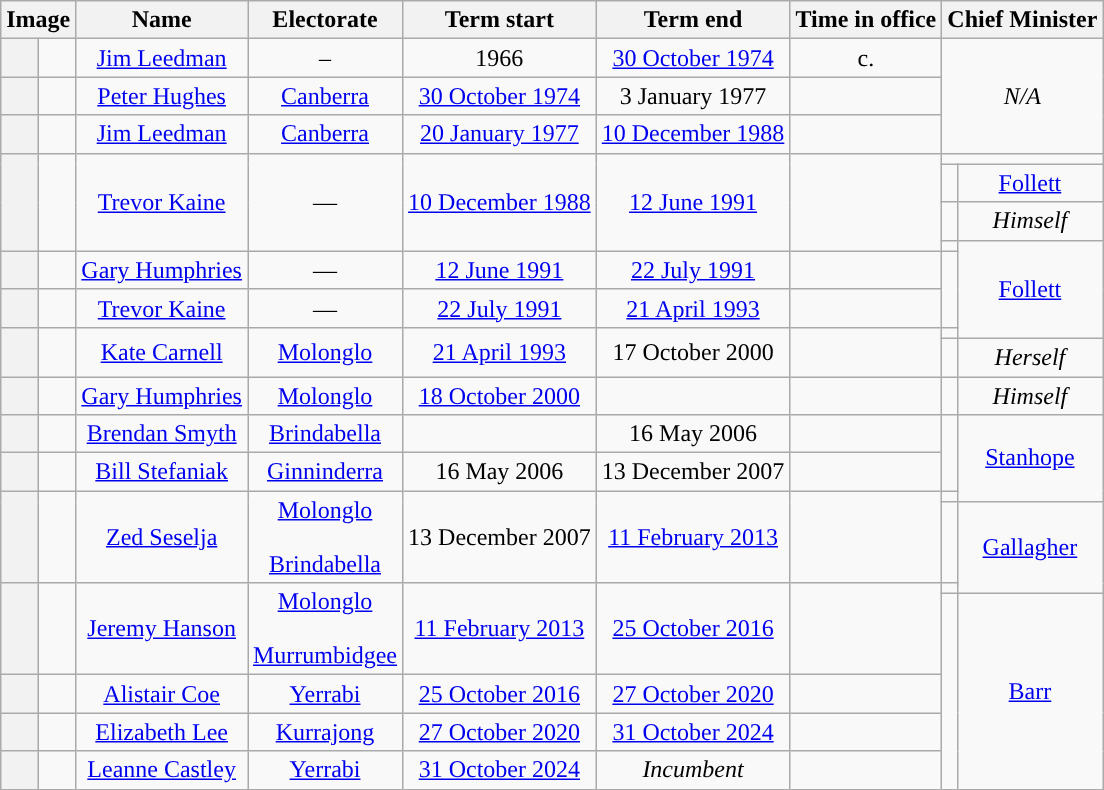<table class="wikitable" style="text-align:center">
<tr>
<th colspan=2>Image</th>
<th>Name<br></th>
<th>Electorate</th>
<th>Term start</th>
<th>Term end</th>
<th>Time in office</th>
<th colspan=2>Chief Minister </th>
</tr>
<tr>
<th style="background:"></th>
<td></td>
<td><a href='#'>Jim Leedman</a><br></td>
<td>–</td>
<td>1966</td>
<td><a href='#'>30 October 1974</a></td>
<td>c. </td>
<td rowspan=3; colspan=3><em>N/A</em></td>
</tr>
<tr>
<th style="background:"></th>
<td></td>
<td><a href='#'>Peter Hughes</a><br></td>
<td><a href='#'>Canberra</a></td>
<td><a href='#'>30 October 1974</a></td>
<td>3 January 1977</td>
<td></td>
</tr>
<tr>
<th style="background:"></th>
<td></td>
<td><a href='#'>Jim Leedman</a><br></td>
<td><a href='#'>Canberra</a></td>
<td><a href='#'>20 January 1977</a></td>
<td><a href='#'>10 December 1988</a></td>
<td></td>
</tr>
<tr>
<th rowspan=4; style="background:"></th>
<td rowspan=4></td>
<td rowspan=4><a href='#'>Trevor Kaine</a> <br> </td>
<td rowspan=4>—</td>
<td rowspan=4><a href='#'>10 December 1988</a></td>
<td rowspan=4><a href='#'>12 June 1991</a></td>
<td rowspan=4></td>
<td colspan=2></td>
</tr>
<tr>
<td style="background-color: "></td>
<td><a href='#'>Follett</a> </td>
</tr>
<tr>
<td style="background-color: "></td>
<td><em>Himself</em> </td>
</tr>
<tr>
<td style="background-color: "></td>
<td rowspan=4><a href='#'>Follett</a> </td>
</tr>
<tr>
<th style="background:"></th>
<td></td>
<td><a href='#'>Gary Humphries</a> <br> </td>
<td>—</td>
<td><a href='#'>12 June 1991</a></td>
<td><a href='#'>22 July 1991</a></td>
<td></td>
<td rowspan=2 style="background-color: "></td>
</tr>
<tr>
<th style="background:"></th>
<td></td>
<td><a href='#'>Trevor Kaine</a> <br> </td>
<td>—</td>
<td><a href='#'>22 July 1991</a></td>
<td><a href='#'>21 April 1993</a></td>
<td></td>
</tr>
<tr>
<th rowspan=2; style="background:"></th>
<td rowspan=2></td>
<td rowspan=2><a href='#'>Kate Carnell</a> <br> </td>
<td rowspan=2><a href='#'>Molonglo</a> <br> </td>
<td rowspan=2><a href='#'>21 April 1993</a></td>
<td rowspan=2>17 October 2000</td>
<td rowspan=2></td>
<td rowspan=1; style="background-color: "></td>
</tr>
<tr>
<td style="background-color: "></td>
<td><em>Herself</em> </td>
</tr>
<tr>
<th rowspan=2; style="background:"></th>
<td rowspan=2></td>
<td rowspan=2><a href='#'>Gary Humphries</a> <br> </td>
<td rowspan=2><a href='#'>Molonglo</a></td>
<td rowspan=2><a href='#'>18 October 2000</a></td>
<td rowspan=2></td>
<td rowspan=2></td>
<td style="background-color: "></td>
<td><em>Himself</em> </td>
</tr>
<tr>
<td rowspan=3; style="background-color: "></td>
<td rowspan=4><a href='#'>Stanhope</a><br></td>
</tr>
<tr>
<th style="background:"></th>
<td></td>
<td><a href='#'>Brendan Smyth</a> <br> </td>
<td><a href='#'>Brindabella</a></td>
<td></td>
<td>16 May 2006</td>
<td></td>
</tr>
<tr>
<th style="background:"></th>
<td></td>
<td><a href='#'>Bill Stefaniak</a> <br> </td>
<td><a href='#'>Ginninderra</a></td>
<td>16 May 2006</td>
<td>13 December 2007</td>
<td></td>
</tr>
<tr>
<th rowspan=2 style="background:"></th>
<td rowspan=2></td>
<td rowspan=2><a href='#'>Zed Seselja</a> <br> </td>
<td rowspan=2><a href='#'>Molonglo</a> <br> <br><a href='#'>Brindabella</a> <br> </td>
<td rowspan=2>13 December 2007</td>
<td rowspan=2><a href='#'>11 February 2013</a></td>
<td rowspan=2><strong></strong></td>
<td style="background-color: "></td>
</tr>
<tr>
<td rowspan=2; style="background-color: "></td>
<td rowspan=3><a href='#'>Gallagher</a><br></td>
</tr>
<tr>
<th rowspan=3 style="background:"></th>
<td rowspan=3></td>
<td rowspan=3><a href='#'>Jeremy Hanson</a> <br> </td>
<td rowspan=3><a href='#'>Molonglo</a> <br> <br><a href='#'>Murrumbidgee</a> <br> </td>
<td rowspan=3><a href='#'>11 February 2013</a></td>
<td rowspan=3><a href='#'>25 October 2016</a></td>
<td rowspan=3></td>
</tr>
<tr>
<td style="background-color: "></td>
</tr>
<tr>
<td rowspan=5; style="background-color: "></td>
<td rowspan="6"><a href='#'>Barr</a><br></td>
</tr>
<tr>
<th style="background:"></th>
<td></td>
<td><a href='#'>Alistair Coe</a> <br> </td>
<td><a href='#'>Yerrabi</a></td>
<td><a href='#'>25 October 2016</a></td>
<td><a href='#'>27 October 2020</a></td>
<td></td>
</tr>
<tr>
<th style="background:"></th>
<td></td>
<td><a href='#'>Elizabeth Lee</a> <br> </td>
<td><a href='#'>Kurrajong</a></td>
<td><a href='#'>27 October 2020</a></td>
<td><a href='#'>31 October 2024</a></td>
<td></td>
</tr>
<tr>
<th style="background:"></th>
<td></td>
<td><a href='#'>Leanne Castley</a><br></td>
<td><a href='#'>Yerrabi</a></td>
<td><a href='#'>31 October 2024</a></td>
<td><em>Incumbent</em></td>
<td></td>
</tr>
</table>
